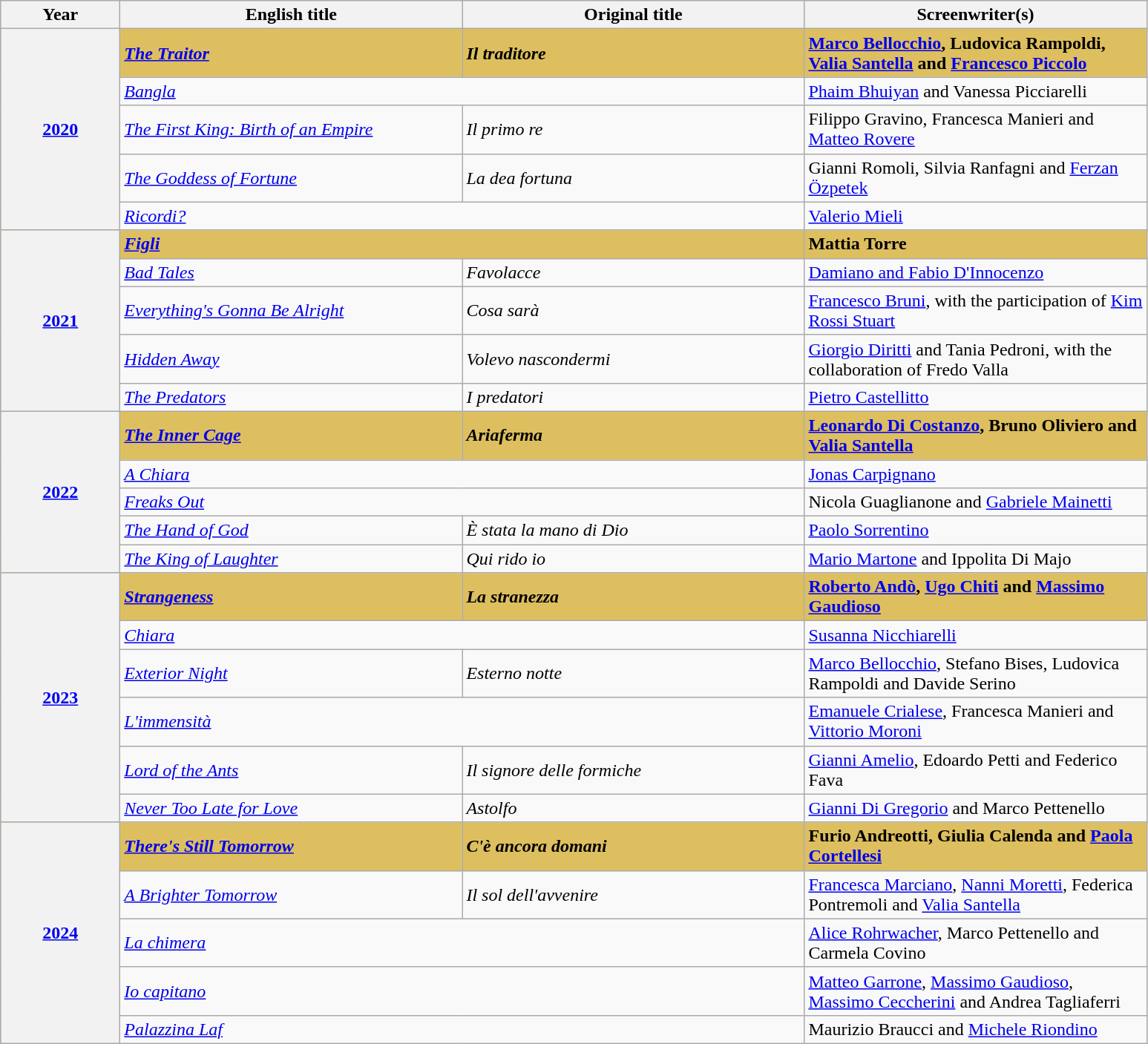<table class="wikitable">
<tr>
<th width="100">Year</th>
<th width="300">English title</th>
<th width="300">Original title</th>
<th width="300">Screenwriter(s)</th>
</tr>
<tr style="background:#DDBF5F;">
<th rowspan="5" align="center"><a href='#'>2020</a><br></th>
<td><strong><em><a href='#'>The Traitor</a></em></strong></td>
<td><strong><em>Il traditore</em></strong></td>
<td><strong><a href='#'>Marco Bellocchio</a>, Ludovica Rampoldi, <a href='#'>Valia Santella</a> and <a href='#'>Francesco Piccolo</a></strong></td>
</tr>
<tr>
<td colspan="2"><em><a href='#'>Bangla</a></em></td>
<td><a href='#'>Phaim Bhuiyan</a> and Vanessa Picciarelli</td>
</tr>
<tr>
<td><em><a href='#'>The First King: Birth of an Empire</a></em></td>
<td><em>Il primo re</em></td>
<td>Filippo Gravino, Francesca Manieri and <a href='#'>Matteo Rovere</a></td>
</tr>
<tr>
<td><em><a href='#'>The Goddess of Fortune</a></em></td>
<td><em>La dea fortuna</em></td>
<td>Gianni Romoli, Silvia Ranfagni and <a href='#'>Ferzan Özpetek</a></td>
</tr>
<tr>
<td colspan="2"><em><a href='#'>Ricordi?</a></em></td>
<td><a href='#'>Valerio Mieli</a></td>
</tr>
<tr style="background:#DDBF5F;">
<th rowspan="5" align="center"><a href='#'>2021</a><br></th>
<td colspan="2"><strong><em><a href='#'>Figli</a></em></strong></td>
<td><strong>Mattia Torre</strong></td>
</tr>
<tr>
<td><em><a href='#'>Bad Tales</a></em></td>
<td><em>Favolacce</em></td>
<td><a href='#'>Damiano and Fabio D'Innocenzo</a></td>
</tr>
<tr>
<td><em><a href='#'>Everything's Gonna Be Alright</a></em></td>
<td><em>Cosa sarà</em></td>
<td><a href='#'>Francesco Bruni</a>, with the participation of <a href='#'>Kim Rossi Stuart</a></td>
</tr>
<tr>
<td><em><a href='#'>Hidden Away</a></em></td>
<td><em>Volevo nascondermi</em></td>
<td><a href='#'>Giorgio Diritti</a> and Tania Pedroni, with the collaboration of Fredo Valla</td>
</tr>
<tr>
<td><em><a href='#'>The Predators</a></em></td>
<td><em>I predatori</em></td>
<td><a href='#'>Pietro Castellitto</a></td>
</tr>
<tr style="background:#DDBF5F;">
<th rowspan="5" align="center"><a href='#'>2022</a><br></th>
<td><strong><em><a href='#'>The Inner Cage</a></em></strong></td>
<td><strong><em>Ariaferma</em></strong></td>
<td><strong><a href='#'>Leonardo Di Costanzo</a>, Bruno Oliviero and <a href='#'>Valia Santella</a></strong></td>
</tr>
<tr>
<td colspan="2"><em><a href='#'>A Chiara</a></em></td>
<td><a href='#'>Jonas Carpignano</a></td>
</tr>
<tr>
<td colspan="2"><em><a href='#'>Freaks Out</a></em></td>
<td>Nicola Guaglianone and <a href='#'>Gabriele Mainetti</a></td>
</tr>
<tr>
<td><em><a href='#'>The Hand of God</a></em></td>
<td><em>È stata la mano di Dio</em></td>
<td><a href='#'>Paolo Sorrentino</a></td>
</tr>
<tr>
<td><em><a href='#'>The King of Laughter</a></em></td>
<td><em>Qui rido io</em></td>
<td><a href='#'>Mario Martone</a> and Ippolita Di Majo</td>
</tr>
<tr style="background:#DDBF5F;">
<th rowspan="6" align="center"><a href='#'>2023</a><br></th>
<td><strong><em><a href='#'>Strangeness</a></em></strong></td>
<td><strong><em>La stranezza</em></strong></td>
<td><strong><a href='#'>Roberto Andò</a>, <a href='#'>Ugo Chiti</a> and <a href='#'>Massimo Gaudioso</a></strong></td>
</tr>
<tr>
<td colspan="2"><em><a href='#'>Chiara</a></em></td>
<td><a href='#'>Susanna Nicchiarelli</a></td>
</tr>
<tr>
<td><em><a href='#'>Exterior Night</a></em></td>
<td><em>Esterno notte</em></td>
<td><a href='#'>Marco Bellocchio</a>, Stefano Bises, Ludovica Rampoldi and Davide Serino</td>
</tr>
<tr>
<td colspan="2"><em><a href='#'>L'immensità</a></em></td>
<td><a href='#'>Emanuele Crialese</a>, Francesca Manieri and <a href='#'>Vittorio Moroni</a></td>
</tr>
<tr>
<td><em><a href='#'>Lord of the Ants</a></em></td>
<td><em>Il signore delle formiche</em></td>
<td><a href='#'>Gianni Amelio</a>, Edoardo Petti and Federico Fava</td>
</tr>
<tr>
<td><em><a href='#'>Never Too Late for Love</a></em></td>
<td><em>Astolfo</em></td>
<td><a href='#'>Gianni Di Gregorio</a> and Marco Pettenello</td>
</tr>
<tr style="background:#DDBF5F;">
<th rowspan="5" align="center"><a href='#'>2024</a><br></th>
<td><strong><em><a href='#'>There's Still Tomorrow</a></em></strong></td>
<td><strong><em>C'è ancora domani</em></strong></td>
<td><strong>Furio Andreotti, Giulia Calenda and <a href='#'>Paola Cortellesi</a></strong></td>
</tr>
<tr>
<td><em><a href='#'>A Brighter Tomorrow</a></em></td>
<td><em>Il sol dell'avvenire</em></td>
<td><a href='#'>Francesca Marciano</a>, <a href='#'>Nanni Moretti</a>, Federica Pontremoli and <a href='#'>Valia Santella</a></td>
</tr>
<tr>
<td colspan="2"><em><a href='#'>La chimera</a></em></td>
<td><a href='#'>Alice Rohrwacher</a>, Marco Pettenello and Carmela Covino</td>
</tr>
<tr>
<td colspan="2"><em><a href='#'>Io capitano</a></em></td>
<td><a href='#'>Matteo Garrone</a>, <a href='#'>Massimo Gaudioso</a>, <a href='#'>Massimo Ceccherini</a> and Andrea Tagliaferri</td>
</tr>
<tr>
<td colspan="2"><em><a href='#'>Palazzina Laf</a></em></td>
<td>Maurizio Braucci and <a href='#'>Michele Riondino</a></td>
</tr>
</table>
